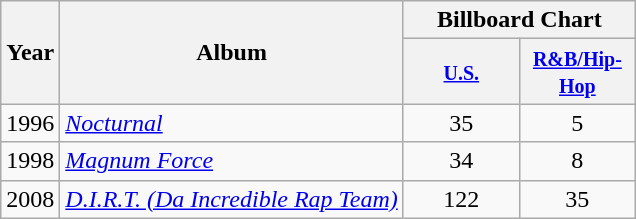<table class="wikitable">
<tr>
<th rowspan="2"><strong>Year</strong></th>
<th rowspan="2"><strong>Album</strong></th>
<th colspan="3"><strong>Billboard Chart</strong></th>
</tr>
<tr>
<th style="width:70px"><small><a href='#'>U.S.</a></small></th>
<th style="width:70px"><small><a href='#'>R&B/Hip-Hop</a></small></th>
</tr>
<tr>
<td>1996</td>
<td><em><a href='#'>Nocturnal</a></em></td>
<td align="center">35</td>
<td align="center">5</td>
</tr>
<tr>
<td>1998</td>
<td><em><a href='#'>Magnum Force</a></em></td>
<td align="center">34</td>
<td align="center">8</td>
</tr>
<tr>
<td>2008</td>
<td><em><a href='#'>D.I.R.T. (Da Incredible Rap Team)</a></em></td>
<td align="center">122</td>
<td align="center">35</td>
</tr>
</table>
